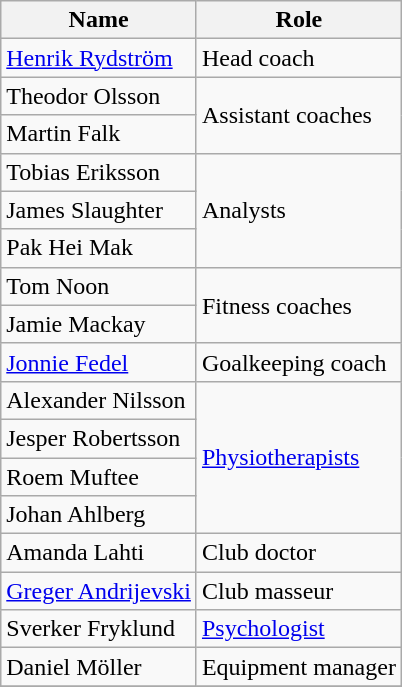<table class="wikitable">
<tr>
<th>Name</th>
<th>Role</th>
</tr>
<tr>
<td> <a href='#'>Henrik Rydström</a></td>
<td>Head coach</td>
</tr>
<tr>
<td> Theodor Olsson</td>
<td rowspan="2">Assistant coaches</td>
</tr>
<tr>
<td> Martin Falk</td>
</tr>
<tr>
<td> Tobias Eriksson</td>
<td rowspan="3">Analysts</td>
</tr>
<tr>
<td> James Slaughter</td>
</tr>
<tr>
<td> Pak Hei Mak</td>
</tr>
<tr>
<td> Tom Noon</td>
<td rowspan="2">Fitness coaches</td>
</tr>
<tr>
<td> Jamie Mackay</td>
</tr>
<tr>
<td> <a href='#'>Jonnie Fedel</a></td>
<td>Goalkeeping coach</td>
</tr>
<tr>
<td> Alexander Nilsson</td>
<td rowspan="4"><a href='#'>Physiotherapists</a></td>
</tr>
<tr>
<td> Jesper Robertsson</td>
</tr>
<tr>
<td> Roem Muftee</td>
</tr>
<tr>
<td> Johan Ahlberg</td>
</tr>
<tr>
<td> Amanda Lahti</td>
<td>Club doctor</td>
</tr>
<tr>
<td> <a href='#'>Greger Andrijevski</a></td>
<td>Club masseur</td>
</tr>
<tr>
<td> Sverker Fryklund</td>
<td><a href='#'>Psychologist</a></td>
</tr>
<tr>
<td> Daniel Möller</td>
<td>Equipment manager</td>
</tr>
<tr>
</tr>
</table>
